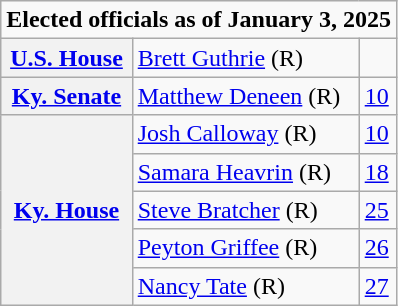<table class=wikitable>
<tr>
<td colspan="3"><strong>Elected officials as of January 3, 2025</strong></td>
</tr>
<tr>
<th scope=row><a href='#'>U.S. House</a></th>
<td><a href='#'>Brett Guthrie</a> (R)</td>
<td></td>
</tr>
<tr>
<th scope=row><a href='#'>Ky. Senate</a></th>
<td><a href='#'>Matthew Deneen</a> (R)</td>
<td><a href='#'>10</a></td>
</tr>
<tr>
<th rowspan=5><a href='#'>Ky. House</a></th>
<td><a href='#'>Josh Calloway</a> (R)</td>
<td><a href='#'>10</a></td>
</tr>
<tr>
<td><a href='#'>Samara Heavrin</a> (R)</td>
<td><a href='#'>18</a></td>
</tr>
<tr>
<td><a href='#'>Steve Bratcher</a> (R)</td>
<td><a href='#'>25</a></td>
</tr>
<tr>
<td><a href='#'>Peyton Griffee</a> (R)</td>
<td><a href='#'>26</a></td>
</tr>
<tr>
<td><a href='#'>Nancy Tate</a> (R)</td>
<td><a href='#'>27</a></td>
</tr>
</table>
